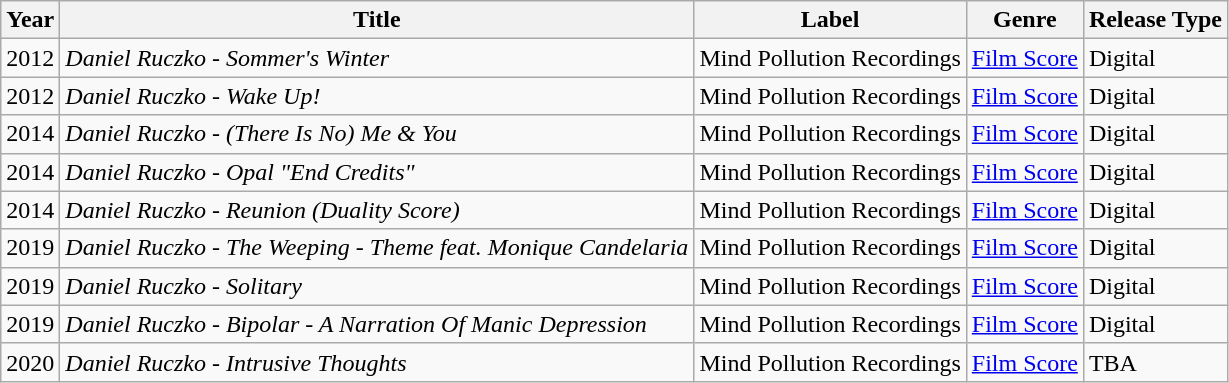<table class="wikitable sortable plainrowheaders">
<tr>
<th scope="col">Year</th>
<th scope="col">Title</th>
<th scope="col">Label</th>
<th scope="col">Genre</th>
<th scope="col">Release Type</th>
</tr>
<tr>
<td>2012</td>
<td><em>Daniel Ruczko - Sommer's Winter</em></td>
<td>Mind Pollution Recordings</td>
<td><a href='#'>Film Score</a></td>
<td>Digital</td>
</tr>
<tr>
<td>2012</td>
<td><em>Daniel Ruczko - Wake Up!</em></td>
<td>Mind Pollution Recordings</td>
<td><a href='#'>Film Score</a></td>
<td>Digital</td>
</tr>
<tr>
<td>2014</td>
<td><em>Daniel Ruczko - (There Is No) Me & You</em></td>
<td>Mind Pollution Recordings</td>
<td><a href='#'>Film Score</a></td>
<td>Digital</td>
</tr>
<tr>
<td>2014</td>
<td><em>Daniel Ruczko - Opal "End Credits"</em></td>
<td>Mind Pollution Recordings</td>
<td><a href='#'>Film Score</a></td>
<td>Digital</td>
</tr>
<tr>
<td>2014</td>
<td><em>Daniel Ruczko - Reunion (Duality Score)</em></td>
<td>Mind Pollution Recordings</td>
<td><a href='#'>Film Score</a></td>
<td>Digital</td>
</tr>
<tr>
<td>2019</td>
<td><em>Daniel Ruczko - The Weeping - Theme feat. Monique Candelaria</em></td>
<td>Mind Pollution Recordings</td>
<td><a href='#'>Film Score</a></td>
<td>Digital</td>
</tr>
<tr>
<td>2019</td>
<td><em>Daniel Ruczko - Solitary</em></td>
<td>Mind Pollution Recordings</td>
<td><a href='#'>Film Score</a></td>
<td>Digital</td>
</tr>
<tr>
<td>2019</td>
<td><em>Daniel Ruczko - Bipolar - A Narration Of Manic Depression</em></td>
<td>Mind Pollution Recordings</td>
<td><a href='#'>Film Score</a></td>
<td>Digital</td>
</tr>
<tr>
<td>2020</td>
<td><em>Daniel Ruczko - Intrusive Thoughts</em></td>
<td>Mind Pollution Recordings</td>
<td><a href='#'>Film Score</a></td>
<td>TBA</td>
</tr>
</table>
